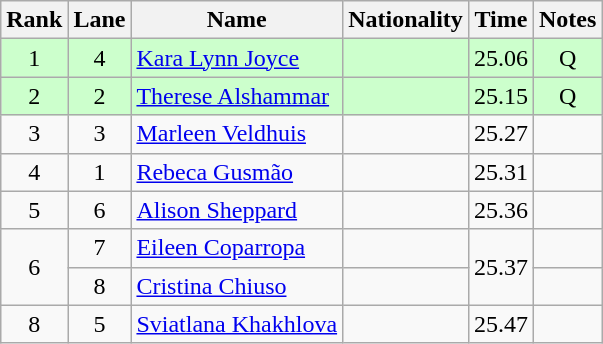<table class="wikitable sortable" style="text-align:center">
<tr>
<th>Rank</th>
<th>Lane</th>
<th>Name</th>
<th>Nationality</th>
<th>Time</th>
<th>Notes</th>
</tr>
<tr bgcolor=#ccffcc>
<td>1</td>
<td>4</td>
<td align=left><a href='#'>Kara Lynn Joyce</a></td>
<td align=left></td>
<td>25.06</td>
<td>Q</td>
</tr>
<tr bgcolor=#ccffcc>
<td>2</td>
<td>2</td>
<td align=left><a href='#'>Therese Alshammar</a></td>
<td align=left></td>
<td>25.15</td>
<td>Q</td>
</tr>
<tr>
<td>3</td>
<td>3</td>
<td align=left><a href='#'>Marleen Veldhuis</a></td>
<td align=left></td>
<td>25.27</td>
<td></td>
</tr>
<tr>
<td>4</td>
<td>1</td>
<td align=left><a href='#'>Rebeca Gusmão</a></td>
<td align=left></td>
<td>25.31</td>
<td></td>
</tr>
<tr>
<td>5</td>
<td>6</td>
<td align=left><a href='#'>Alison Sheppard</a></td>
<td align=left></td>
<td>25.36</td>
<td></td>
</tr>
<tr>
<td rowspan=2>6</td>
<td>7</td>
<td align=left><a href='#'>Eileen Coparropa</a></td>
<td align=left></td>
<td rowspan=2>25.37</td>
<td></td>
</tr>
<tr>
<td>8</td>
<td align=left><a href='#'>Cristina Chiuso</a></td>
<td align=left></td>
<td></td>
</tr>
<tr>
<td>8</td>
<td>5</td>
<td align=left><a href='#'>Sviatlana Khakhlova</a></td>
<td align=left></td>
<td>25.47</td>
<td></td>
</tr>
</table>
